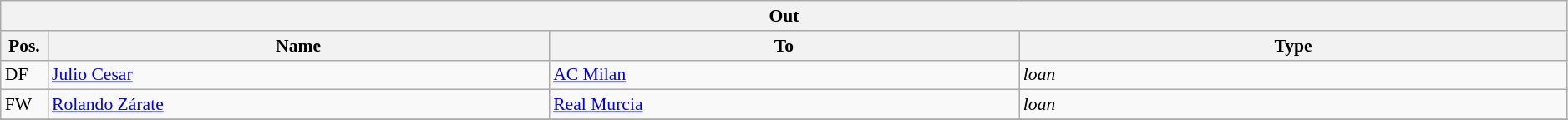<table class="wikitable" style="font-size:90%;width:99%;">
<tr>
<th colspan="4">Out</th>
</tr>
<tr>
<th width=3%>Pos.</th>
<th width=32%>Name</th>
<th width=30%>To</th>
<th width=35%>Type</th>
</tr>
<tr>
<td>DF</td>
<td><a href='#'>Julio Cesar</a></td>
<td><a href='#'>AC Milan</a></td>
<td><em>loan</em></td>
</tr>
<tr>
<td>FW</td>
<td><a href='#'>Rolando Zárate</a></td>
<td><a href='#'>Real Murcia</a></td>
<td><em>loan</em></td>
</tr>
<tr>
</tr>
</table>
